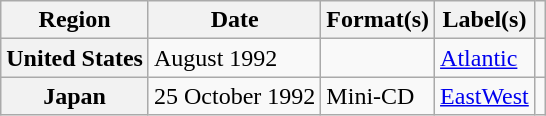<table class="wikitable plainrowheaders">
<tr>
<th scope="col">Region</th>
<th scope="col">Date</th>
<th scope="col">Format(s)</th>
<th scope="col">Label(s)</th>
<th scope="col"></th>
</tr>
<tr>
<th scope="row">United States</th>
<td>August 1992</td>
<td></td>
<td><a href='#'>Atlantic</a></td>
<td></td>
</tr>
<tr>
<th scope="row">Japan</th>
<td>25 October 1992</td>
<td>Mini-CD</td>
<td><a href='#'>EastWest</a></td>
<td></td>
</tr>
</table>
